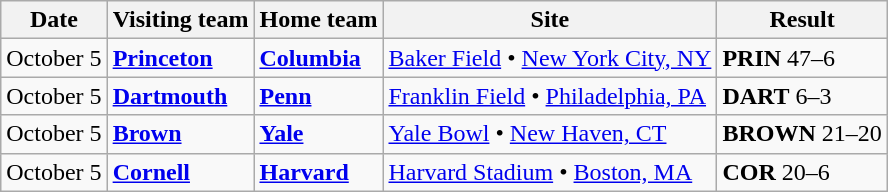<table class="wikitable">
<tr>
<th>Date</th>
<th>Visiting team</th>
<th>Home team</th>
<th>Site</th>
<th>Result</th>
</tr>
<tr>
<td>October 5</td>
<td><strong><a href='#'>Princeton</a></strong></td>
<td><strong><a href='#'>Columbia</a></strong></td>
<td><a href='#'>Baker Field</a> • <a href='#'>New York City, NY</a></td>
<td><strong>PRIN</strong> 47–6</td>
</tr>
<tr>
<td>October 5</td>
<td><strong><a href='#'>Dartmouth</a></strong></td>
<td><strong><a href='#'>Penn</a></strong></td>
<td><a href='#'>Franklin Field</a> • <a href='#'>Philadelphia, PA</a></td>
<td><strong>DART</strong> 6–3</td>
</tr>
<tr>
<td>October 5</td>
<td><strong><a href='#'>Brown</a></strong></td>
<td><strong><a href='#'>Yale</a></strong></td>
<td><a href='#'>Yale Bowl</a> • <a href='#'>New Haven, CT</a></td>
<td><strong>BROWN</strong> 21–20</td>
</tr>
<tr>
<td>October 5</td>
<td><strong><a href='#'>Cornell</a></strong></td>
<td><strong><a href='#'>Harvard</a></strong></td>
<td><a href='#'>Harvard Stadium</a> • <a href='#'>Boston, MA</a></td>
<td><strong>COR</strong> 20–6</td>
</tr>
</table>
